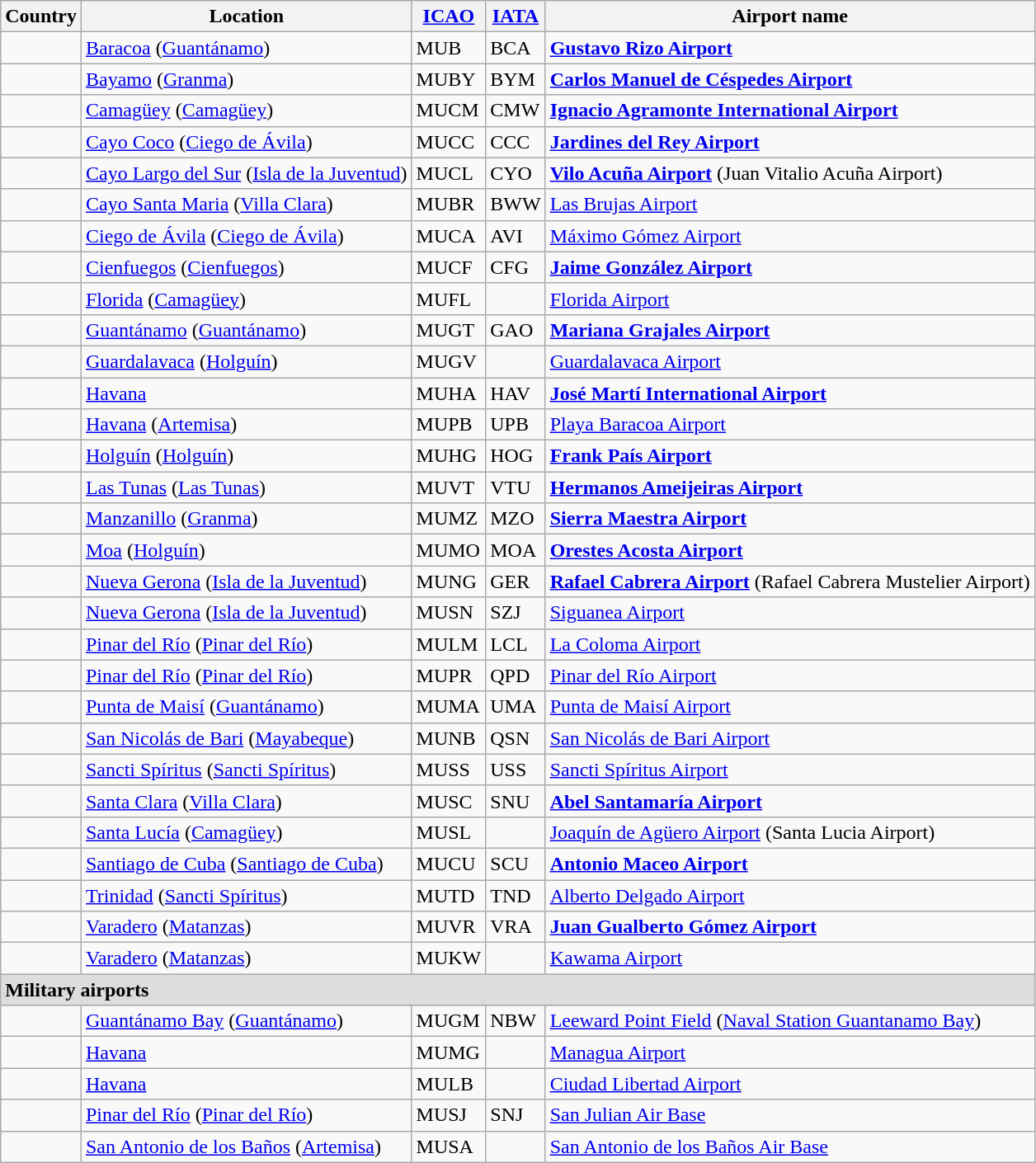<table class="wikitable sortable">
<tr>
<th>Country</th>
<th>Location</th>
<th><a href='#'>ICAO</a></th>
<th><a href='#'>IATA</a></th>
<th>Airport name</th>
</tr>
<tr valign="top">
<td></td>
<td><a href='#'>Baracoa</a> (<a href='#'>Guantánamo</a>)</td>
<td>MUB</td>
<td>BCA</td>
<td><strong><a href='#'>Gustavo Rizo Airport</a></strong></td>
</tr>
<tr valign="top">
<td></td>
<td><a href='#'>Bayamo</a> (<a href='#'>Granma</a>)</td>
<td>MUBY</td>
<td>BYM</td>
<td><strong><a href='#'>Carlos Manuel de Céspedes Airport</a></strong></td>
</tr>
<tr valign="top">
<td></td>
<td><a href='#'>Camagüey</a> (<a href='#'>Camagüey</a>)</td>
<td>MUCM</td>
<td>CMW</td>
<td><strong><a href='#'>Ignacio Agramonte International Airport</a></strong></td>
</tr>
<tr valign="top">
<td></td>
<td><a href='#'>Cayo Coco</a> (<a href='#'>Ciego de Ávila</a>)</td>
<td>MUCC</td>
<td>CCC</td>
<td><strong><a href='#'>Jardines del Rey Airport</a></strong></td>
</tr>
<tr valign="top">
<td></td>
<td><a href='#'>Cayo Largo del Sur</a> (<a href='#'>Isla de la Juventud</a>)</td>
<td>MUCL</td>
<td>CYO</td>
<td><strong><a href='#'>Vilo Acuña Airport</a></strong> (Juan Vitalio Acuña Airport)</td>
</tr>
<tr valign="top">
<td></td>
<td><a href='#'>Cayo Santa Maria</a> (<a href='#'>Villa Clara</a>)</td>
<td>MUBR</td>
<td>BWW</td>
<td><a href='#'>Las Brujas Airport</a></td>
</tr>
<tr valign="top">
<td></td>
<td><a href='#'>Ciego de Ávila</a> (<a href='#'>Ciego de Ávila</a>)</td>
<td>MUCA</td>
<td>AVI</td>
<td><a href='#'>Máximo Gómez Airport</a></td>
</tr>
<tr valign="top">
<td></td>
<td><a href='#'>Cienfuegos</a> (<a href='#'>Cienfuegos</a>)</td>
<td>MUCF</td>
<td>CFG</td>
<td><strong><a href='#'>Jaime González Airport</a></strong></td>
</tr>
<tr valign="top">
<td></td>
<td><a href='#'>Florida</a> (<a href='#'>Camagüey</a>)</td>
<td>MUFL</td>
<td></td>
<td><a href='#'>Florida Airport</a></td>
</tr>
<tr valign="top">
<td></td>
<td><a href='#'>Guantánamo</a> (<a href='#'>Guantánamo</a>)</td>
<td>MUGT</td>
<td>GAO</td>
<td><strong><a href='#'>Mariana Grajales Airport</a></strong></td>
</tr>
<tr valign="top">
<td></td>
<td><a href='#'>Guardalavaca</a> (<a href='#'>Holguín</a>)</td>
<td>MUGV</td>
<td></td>
<td><a href='#'>Guardalavaca Airport</a></td>
</tr>
<tr valign="top">
<td></td>
<td><a href='#'>Havana</a></td>
<td>MUHA</td>
<td>HAV</td>
<td><strong><a href='#'>José Martí International Airport</a></strong></td>
</tr>
<tr valign="top">
<td></td>
<td><a href='#'>Havana</a> (<a href='#'>Artemisa</a>)</td>
<td>MUPB</td>
<td>UPB</td>
<td><a href='#'>Playa Baracoa Airport</a></td>
</tr>
<tr valign="top">
<td></td>
<td><a href='#'>Holguín</a> (<a href='#'>Holguín</a>)</td>
<td>MUHG</td>
<td>HOG</td>
<td><strong><a href='#'>Frank País Airport</a></strong></td>
</tr>
<tr valign="top">
<td></td>
<td><a href='#'>Las Tunas</a> (<a href='#'>Las Tunas</a>)</td>
<td>MUVT</td>
<td>VTU</td>
<td><strong><a href='#'>Hermanos Ameijeiras Airport</a></strong></td>
</tr>
<tr valign="top">
<td></td>
<td><a href='#'>Manzanillo</a> (<a href='#'>Granma</a>)</td>
<td>MUMZ</td>
<td>MZO</td>
<td><strong><a href='#'>Sierra Maestra Airport</a></strong></td>
</tr>
<tr valign="top">
<td></td>
<td><a href='#'>Moa</a> (<a href='#'>Holguín</a>)</td>
<td>MUMO</td>
<td>MOA</td>
<td><strong><a href='#'>Orestes Acosta Airport</a></strong></td>
</tr>
<tr valign="top">
<td></td>
<td><a href='#'>Nueva Gerona</a> (<a href='#'>Isla de la Juventud</a>)</td>
<td>MUNG</td>
<td>GER</td>
<td><strong><a href='#'>Rafael Cabrera Airport</a></strong> (Rafael Cabrera Mustelier Airport)</td>
</tr>
<tr valign="top">
<td></td>
<td><a href='#'>Nueva Gerona</a> (<a href='#'>Isla de la Juventud</a>)</td>
<td>MUSN</td>
<td>SZJ</td>
<td><a href='#'>Siguanea Airport</a></td>
</tr>
<tr valign="top">
<td></td>
<td><a href='#'>Pinar del Río</a> (<a href='#'>Pinar del Río</a>)</td>
<td>MULM</td>
<td>LCL</td>
<td><a href='#'>La Coloma Airport</a></td>
</tr>
<tr valign="top">
<td></td>
<td><a href='#'>Pinar del Río</a> (<a href='#'>Pinar del Río</a>)</td>
<td>MUPR</td>
<td>QPD</td>
<td><a href='#'>Pinar del Río Airport</a></td>
</tr>
<tr valign="top">
<td></td>
<td><a href='#'>Punta de Maisí</a> (<a href='#'>Guantánamo</a>)</td>
<td>MUMA</td>
<td>UMA</td>
<td><a href='#'>Punta de Maisí Airport</a></td>
</tr>
<tr valign="top">
<td></td>
<td><a href='#'>San Nicolás de Bari</a> (<a href='#'>Mayabeque</a>)</td>
<td>MUNB</td>
<td>QSN</td>
<td><a href='#'>San Nicolás de Bari Airport</a></td>
</tr>
<tr valign="top">
<td></td>
<td><a href='#'>Sancti Spíritus</a> (<a href='#'>Sancti Spíritus</a>)</td>
<td>MUSS</td>
<td>USS</td>
<td><a href='#'>Sancti Spíritus Airport</a></td>
</tr>
<tr valign="top">
<td></td>
<td><a href='#'>Santa Clara</a> (<a href='#'>Villa Clara</a>)</td>
<td>MUSC</td>
<td>SNU</td>
<td><strong><a href='#'>Abel Santamaría Airport</a></strong></td>
</tr>
<tr valign="top">
<td></td>
<td><a href='#'>Santa Lucía</a> (<a href='#'>Camagüey</a>)</td>
<td>MUSL</td>
<td></td>
<td><a href='#'>Joaquín de Agüero Airport</a> (Santa Lucia Airport)</td>
</tr>
<tr valign="top">
<td></td>
<td><a href='#'>Santiago de Cuba</a> (<a href='#'>Santiago de Cuba</a>)</td>
<td>MUCU</td>
<td>SCU</td>
<td><strong><a href='#'>Antonio Maceo Airport</a></strong></td>
</tr>
<tr valign="top">
<td></td>
<td><a href='#'>Trinidad</a> (<a href='#'>Sancti Spíritus</a>)</td>
<td>MUTD</td>
<td>TND</td>
<td><a href='#'>Alberto Delgado Airport</a></td>
</tr>
<tr valign="top">
<td></td>
<td><a href='#'>Varadero</a> (<a href='#'>Matanzas</a>)</td>
<td>MUVR</td>
<td>VRA</td>
<td><strong><a href='#'>Juan Gualberto Gómez Airport</a></strong></td>
</tr>
<tr valign="top">
<td></td>
<td><a href='#'>Varadero</a> (<a href='#'>Matanzas</a>)</td>
<td>MUKW</td>
<td></td>
<td><a href='#'>Kawama Airport</a></td>
</tr>
<tr class="sortbottom" style="background:#DDD;">
<td colspan="5"><strong>Military airports</strong></td>
</tr>
<tr valign="top">
<td></td>
<td><a href='#'>Guantánamo Bay</a> (<a href='#'>Guantánamo</a>)</td>
<td>MUGM</td>
<td>NBW</td>
<td><a href='#'>Leeward Point Field</a> (<a href='#'>Naval Station Guantanamo Bay</a>)</td>
</tr>
<tr valign="top">
<td></td>
<td><a href='#'>Havana</a></td>
<td>MUMG</td>
<td></td>
<td><a href='#'>Managua Airport</a></td>
</tr>
<tr valign="top">
<td></td>
<td><a href='#'>Havana</a></td>
<td>MULB</td>
<td></td>
<td><a href='#'>Ciudad Libertad Airport</a></td>
</tr>
<tr valign="top">
<td></td>
<td><a href='#'>Pinar del Río</a> (<a href='#'>Pinar del Río</a>)</td>
<td>MUSJ</td>
<td>SNJ</td>
<td><a href='#'>San Julian Air Base</a></td>
</tr>
<tr valign="top">
<td></td>
<td><a href='#'>San Antonio de los Baños</a> (<a href='#'>Artemisa</a>)</td>
<td>MUSA</td>
<td></td>
<td><a href='#'>San Antonio de los Baños Air Base</a></td>
</tr>
</table>
